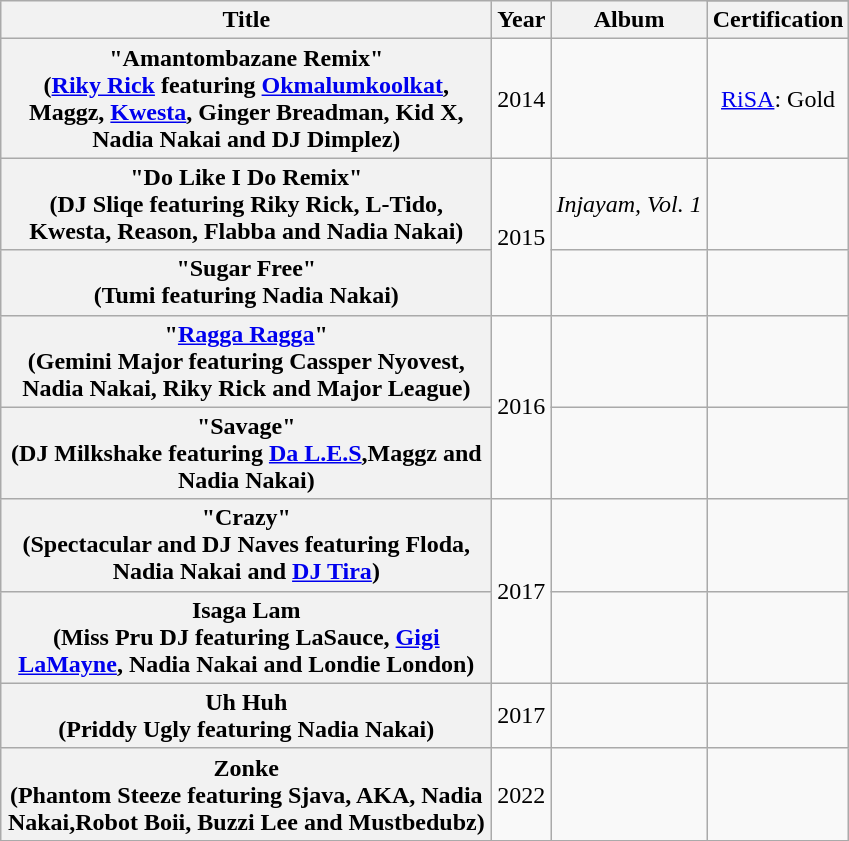<table class="wikitable plainrowheaders" style="text-align:center;">
<tr>
<th scope="col" rowspan="2" style="width:20em">Title</th>
<th scope="col" rowspan="2">Year</th>
<th scope="col" rowspan="2">Album</th>
</tr>
<tr>
<th scope="col" style="width:3em;font-size:100%;">Certification</th>
</tr>
<tr>
<th scope="row">"Amantombazane Remix"<br><span>(<a href='#'>Riky Rick</a> featuring <a href='#'>Okmalumkoolkat</a>, Maggz, <a href='#'>Kwesta</a>, Ginger Breadman, Kid X, Nadia Nakai and DJ Dimplez)</span></th>
<td>2014</td>
<td></td>
<td><a href='#'>RiSA</a>: Gold</td>
</tr>
<tr>
<th scope="row">"Do Like I Do Remix"<br><span>(DJ Sliqe featuring Riky Rick, L-Tido, Kwesta, Reason, Flabba and Nadia Nakai)</span></th>
<td rowspan="2">2015</td>
<td><em>Injayam, Vol. 1</em></td>
<td></td>
</tr>
<tr>
<th scope="row">"Sugar Free"<br><span>(Tumi featuring Nadia Nakai)</span></th>
<td></td>
<td></td>
</tr>
<tr>
<th scope="row">"<a href='#'>Ragga Ragga</a>"<br><span>(Gemini Major featuring Cassper Nyovest, Nadia Nakai, Riky Rick and Major League)</span></th>
<td rowspan="2">2016</td>
<td></td>
<td></td>
</tr>
<tr>
<th scope="row">"Savage"<br><span>(DJ Milkshake featuring <a href='#'>Da L.E.S</a>,Maggz and Nadia Nakai)</span></th>
<td></td>
<td></td>
</tr>
<tr>
<th scope="row">"Crazy"<br><span>(Spectacular and DJ Naves featuring Floda, Nadia Nakai and <a href='#'>DJ Tira</a>)</span></th>
<td rowspan="2">2017</td>
<td></td>
<td></td>
</tr>
<tr>
<th scope="row">Isaga Lam<br><span>(Miss Pru DJ featuring LaSauce, <a href='#'>Gigi LaMayne</a>, Nadia Nakai and Londie London)</span></th>
<td></td>
<td></td>
</tr>
<tr>
<th scope=" row">Uh Huh<br><span>(Priddy Ugly featuring Nadia Nakai)</span></th>
<td>2017</td>
<td></td>
<td></td>
</tr>
<tr>
<th>Zonke<br>(Phantom Steeze featuring Sjava, AKA, Nadia Nakai,Robot Boii, Buzzi Lee and Mustbedubz)</th>
<td>2022</td>
<td></td>
<td></td>
</tr>
</table>
